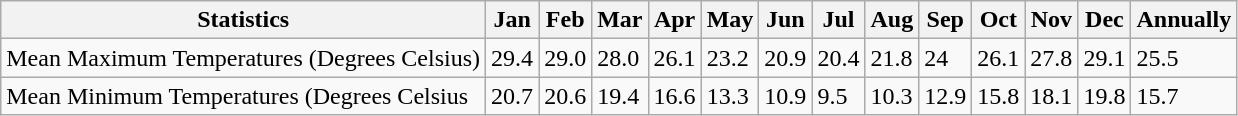<table class="wikitable">
<tr>
<th>Statistics</th>
<th>Jan</th>
<th>Feb</th>
<th>Mar</th>
<th>Apr</th>
<th>May</th>
<th>Jun</th>
<th>Jul</th>
<th>Aug</th>
<th>Sep</th>
<th>Oct</th>
<th>Nov</th>
<th>Dec</th>
<th>Annually</th>
</tr>
<tr>
<td>Mean Maximum Temperatures (Degrees Celsius)</td>
<td>29.4</td>
<td>29.0</td>
<td>28.0</td>
<td>26.1</td>
<td>23.2</td>
<td>20.9</td>
<td>20.4</td>
<td>21.8</td>
<td>24</td>
<td>26.1</td>
<td>27.8</td>
<td>29.1</td>
<td>25.5</td>
</tr>
<tr>
<td>Mean Minimum Temperatures (Degrees Celsius</td>
<td>20.7</td>
<td>20.6</td>
<td>19.4</td>
<td>16.6</td>
<td>13.3</td>
<td>10.9</td>
<td>9.5</td>
<td>10.3</td>
<td>12.9</td>
<td>15.8</td>
<td>18.1</td>
<td>19.8</td>
<td>15.7</td>
</tr>
</table>
